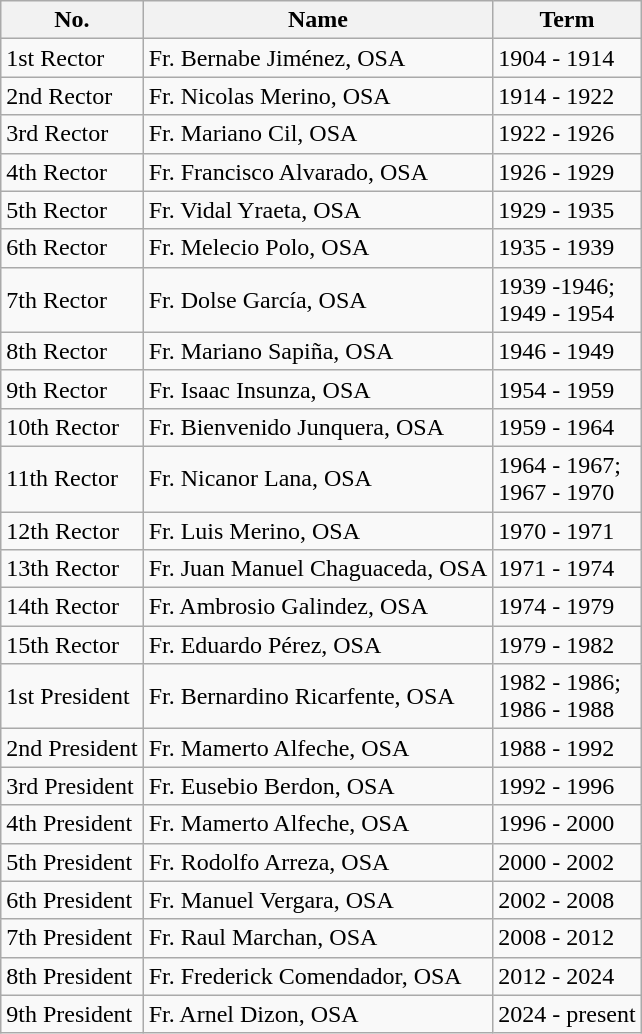<table class="wikitable">
<tr>
<th>No.</th>
<th>Name</th>
<th>Term</th>
</tr>
<tr>
<td>1st Rector</td>
<td>Fr. Bernabe Jiménez, OSA</td>
<td>1904 - 1914</td>
</tr>
<tr>
<td>2nd Rector</td>
<td>Fr. Nicolas Merino, OSA</td>
<td>1914 - 1922</td>
</tr>
<tr>
<td>3rd Rector</td>
<td>Fr. Mariano Cil, OSA</td>
<td>1922 - 1926</td>
</tr>
<tr>
<td>4th Rector</td>
<td>Fr. Francisco Alvarado, OSA</td>
<td>1926 - 1929</td>
</tr>
<tr>
<td>5th Rector</td>
<td>Fr. Vidal Yraeta, OSA</td>
<td>1929 - 1935</td>
</tr>
<tr>
<td>6th Rector</td>
<td>Fr. Melecio Polo, OSA</td>
<td>1935 - 1939</td>
</tr>
<tr>
<td>7th Rector</td>
<td>Fr. Dolse García, OSA</td>
<td>1939 -1946;<br>1949 - 1954</td>
</tr>
<tr>
<td>8th Rector</td>
<td>Fr. Mariano Sapiña, OSA</td>
<td>1946 - 1949</td>
</tr>
<tr>
<td>9th Rector</td>
<td>Fr. Isaac Insunza, OSA</td>
<td>1954 - 1959</td>
</tr>
<tr>
<td>10th Rector</td>
<td>Fr. Bienvenido Junquera, OSA</td>
<td>1959 - 1964</td>
</tr>
<tr>
<td>11th Rector</td>
<td>Fr. Nicanor Lana, OSA</td>
<td>1964 - 1967;<br>1967 - 1970</td>
</tr>
<tr>
<td>12th Rector</td>
<td>Fr. Luis Merino, OSA</td>
<td>1970 - 1971</td>
</tr>
<tr>
<td>13th Rector</td>
<td>Fr. Juan Manuel Chaguaceda, OSA</td>
<td>1971 - 1974</td>
</tr>
<tr>
<td>14th Rector</td>
<td>Fr. Ambrosio Galindez, OSA</td>
<td>1974 - 1979</td>
</tr>
<tr>
<td>15th Rector</td>
<td>Fr. Eduardo Pérez, OSA</td>
<td>1979 - 1982</td>
</tr>
<tr>
<td>1st President</td>
<td>Fr. Bernardino Ricarfente, OSA</td>
<td>1982 - 1986;<br>1986 - 1988</td>
</tr>
<tr>
<td>2nd President</td>
<td>Fr. Mamerto Alfeche, OSA</td>
<td>1988 - 1992</td>
</tr>
<tr>
<td>3rd President</td>
<td>Fr. Eusebio Berdon, OSA</td>
<td>1992 - 1996</td>
</tr>
<tr>
<td>4th President</td>
<td>Fr. Mamerto Alfeche, OSA</td>
<td>1996 - 2000</td>
</tr>
<tr>
<td>5th President</td>
<td>Fr. Rodolfo Arreza, OSA</td>
<td>2000 - 2002</td>
</tr>
<tr>
<td>6th President</td>
<td>Fr. Manuel Vergara, OSA</td>
<td>2002 - 2008</td>
</tr>
<tr>
<td>7th President</td>
<td>Fr. Raul Marchan, OSA</td>
<td>2008 - 2012</td>
</tr>
<tr>
<td>8th President</td>
<td>Fr. Frederick Comendador, OSA</td>
<td>2012 - 2024</td>
</tr>
<tr>
<td>9th President</td>
<td>Fr. Arnel Dizon, OSA</td>
<td>2024 - present</td>
</tr>
</table>
